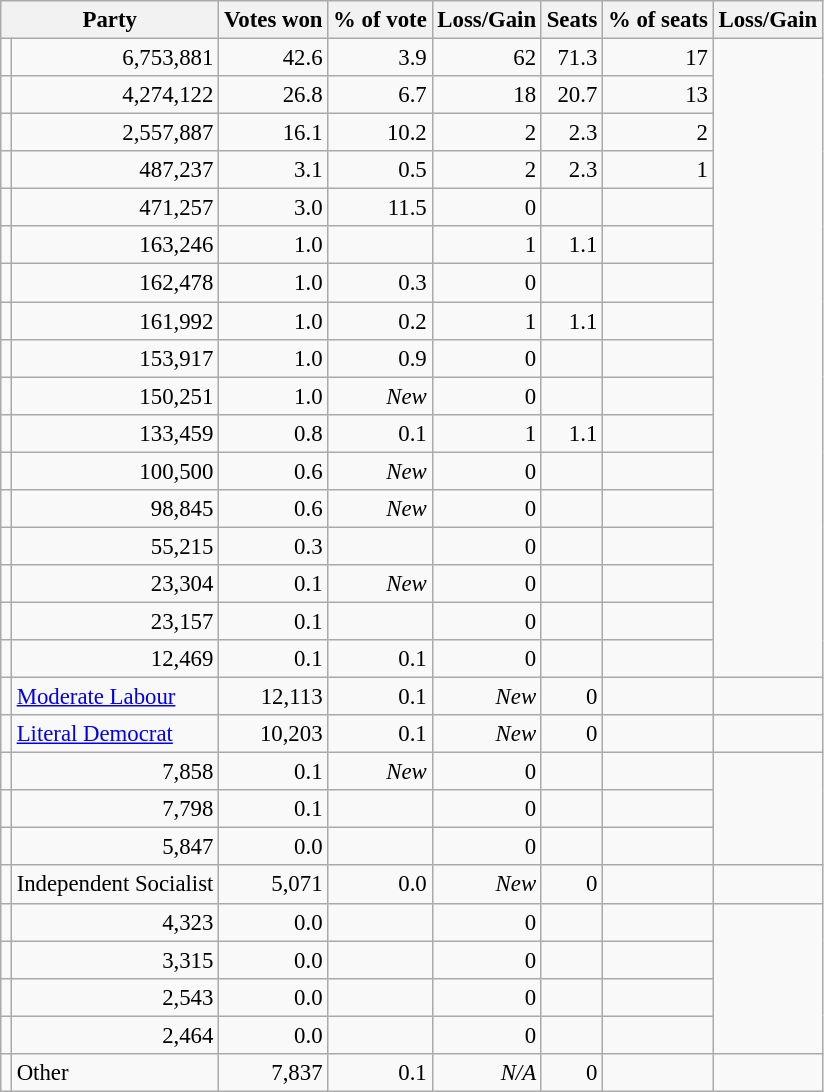<table class="wikitable" style="font-size:95%;">
<tr>
<th colspan=2>Party</th>
<th>Votes won</th>
<th>% of vote</th>
<th>Loss/Gain</th>
<th>Seats</th>
<th>% of seats</th>
<th>Loss/Gain</th>
</tr>
<tr>
<td></td>
<td align="right">6,753,881</td>
<td align="right">42.6</td>
<td align="right">3.9</td>
<td align="right">62</td>
<td align="right">71.3</td>
<td align="right">17</td>
</tr>
<tr>
<td></td>
<td align="right">4,274,122</td>
<td align="right">26.8</td>
<td align="right">6.7</td>
<td align="right">18</td>
<td align="right">20.7</td>
<td align="right">13</td>
</tr>
<tr>
<td></td>
<td align="right">2,557,887</td>
<td align="right">16.1</td>
<td align="right">10.2</td>
<td align="right">2</td>
<td align="right">2.3</td>
<td align="right">2</td>
</tr>
<tr>
<td></td>
<td align="right">487,237</td>
<td align="right">3.1</td>
<td align="right">0.5</td>
<td align="right">2</td>
<td align="right">2.3</td>
<td align="right">1</td>
</tr>
<tr>
<td></td>
<td align="right">471,257</td>
<td align="right">3.0</td>
<td align="right">11.5</td>
<td align="right">0</td>
<td align="right"></td>
<td align="right"></td>
</tr>
<tr>
<td></td>
<td align="right">163,246</td>
<td align="right">1.0</td>
<td align="right"></td>
<td align="right">1</td>
<td align="right">1.1</td>
<td align="right"></td>
</tr>
<tr>
<td></td>
<td align="right">162,478</td>
<td align="right">1.0</td>
<td align="right">0.3</td>
<td align="right">0</td>
<td align="right"></td>
<td align="right"></td>
</tr>
<tr>
<td></td>
<td align="right">161,992</td>
<td align="right">1.0</td>
<td align="right">0.2</td>
<td align="right">1</td>
<td align="right">1.1</td>
<td align="right"></td>
</tr>
<tr>
<td></td>
<td align="right">153,917</td>
<td align="right">1.0</td>
<td align="right">0.9</td>
<td align="right">0</td>
<td align="right"></td>
<td align="right"></td>
</tr>
<tr>
<td></td>
<td align="right">150,251</td>
<td align="right">1.0</td>
<td align="right"><em>New</em></td>
<td align="right">0</td>
<td align="right"></td>
<td align="right"></td>
</tr>
<tr>
<td></td>
<td align="right">133,459</td>
<td align="right">0.8</td>
<td align="right">0.1</td>
<td align="right">1</td>
<td align="right">1.1</td>
<td align="right"></td>
</tr>
<tr>
<td></td>
<td align="right">100,500</td>
<td align="right">0.6</td>
<td align="right"><em>New</em></td>
<td align="right">0</td>
<td align="right"></td>
<td align="right"></td>
</tr>
<tr>
<td></td>
<td align="right">98,845</td>
<td align="right">0.6</td>
<td align="right"><em>New</em></td>
<td align="right">0</td>
<td align="right"></td>
<td align="right"></td>
</tr>
<tr>
<td></td>
<td align="right">55,215</td>
<td align="right">0.3</td>
<td align="right"></td>
<td align="right">0</td>
<td align="right"></td>
<td align="right"></td>
</tr>
<tr>
<td></td>
<td align="right">23,304</td>
<td align="right">0.1</td>
<td align="right"><em>New</em></td>
<td align="right">0</td>
<td align="right"></td>
<td align="right"></td>
</tr>
<tr>
<td></td>
<td align="right">23,157</td>
<td align="right">0.1</td>
<td align="right"></td>
<td align="right">0</td>
<td align="right"></td>
<td align="right"></td>
</tr>
<tr>
<td></td>
<td align="right">12,469</td>
<td align="right">0.1</td>
<td align="right">0.1</td>
<td align="right">0</td>
<td align="right"></td>
<td align="right"></td>
</tr>
<tr>
<td></td>
<td><a href='#'>Moderate Labour</a></td>
<td align="right">12,113</td>
<td align="right">0.1</td>
<td align="right"><em>New</em></td>
<td align="right">0</td>
<td align="right"></td>
<td align="right"></td>
</tr>
<tr>
<td></td>
<td><a href='#'>Literal Democrat</a></td>
<td align="right">10,203</td>
<td align="right">0.1</td>
<td align="right"><em>New</em></td>
<td align="right">0</td>
<td align="right"></td>
<td align="right"></td>
</tr>
<tr>
<td></td>
<td align="right">7,858</td>
<td align="right">0.1</td>
<td align="right"><em>New</em></td>
<td align="right">0</td>
<td align="right"></td>
<td align="right"></td>
</tr>
<tr>
<td></td>
<td align="right">7,798</td>
<td align="right">0.1</td>
<td align="right"></td>
<td align="right">0</td>
<td align="right"></td>
<td align="right"></td>
</tr>
<tr>
<td></td>
<td align="right">5,847</td>
<td align="right">0.0</td>
<td align="right"></td>
<td align="right">0</td>
<td align="right"></td>
<td align="right"></td>
</tr>
<tr>
<td></td>
<td>Independent Socialist</td>
<td align="right">5,071</td>
<td align="right">0.0</td>
<td align="right"><em>New</em></td>
<td align="right">0</td>
<td align="right"></td>
<td align="right"></td>
</tr>
<tr>
<td></td>
<td align="right">4,323</td>
<td align="right">0.0</td>
<td align="right"></td>
<td align="right">0</td>
<td align="right"></td>
<td align="right"></td>
</tr>
<tr>
<td></td>
<td align="right">3,315</td>
<td align="right">0.0</td>
<td align="right"></td>
<td align="right">0</td>
<td align="right"></td>
<td align="right"></td>
</tr>
<tr>
<td></td>
<td align="right">2,543</td>
<td align="right">0.0</td>
<td align="right"></td>
<td align="right">0</td>
<td align="right"></td>
<td align="right"></td>
</tr>
<tr>
<td></td>
<td align="right">2,464</td>
<td align="right">0.0</td>
<td align="right"></td>
<td align="right">0</td>
<td align="right"></td>
<td align="right"></td>
</tr>
<tr>
<td></td>
<td>Other</td>
<td align="right">7,837</td>
<td align="right">0.1</td>
<td align="right"><em>N/A</em></td>
<td align="right">0</td>
<td align="right"></td>
<td align="right"></td>
</tr>
</table>
